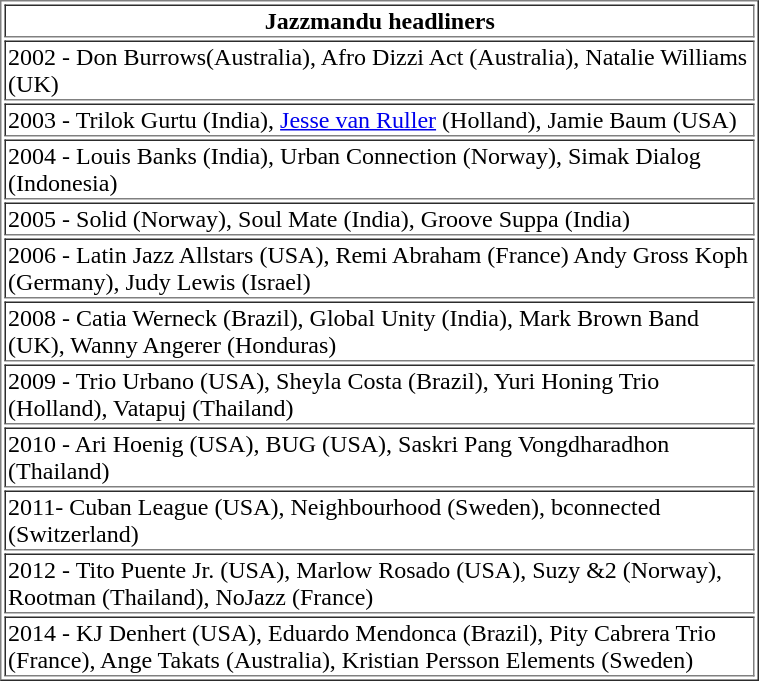<table class="wikitable;" style="float: right;" border="1" width="40%">
<tr>
<th>Jazzmandu headliners</th>
</tr>
<tr>
<td>2002 - Don Burrows(Australia), Afro Dizzi Act (Australia), Natalie Williams (UK)</td>
</tr>
<tr>
<td>2003 - Trilok Gurtu (India), <a href='#'>Jesse van Ruller</a> (Holland), Jamie Baum (USA)</td>
</tr>
<tr>
<td>2004 - Louis Banks (India), Urban Connection (Norway), Simak Dialog (Indonesia)</td>
</tr>
<tr>
<td>2005 - Solid (Norway), Soul Mate (India), Groove Suppa (India)</td>
</tr>
<tr>
<td>2006 - Latin Jazz Allstars (USA), Remi Abraham (France) Andy Gross Koph (Germany), Judy Lewis (Israel)</td>
</tr>
<tr>
<td>2008 - Catia Werneck (Brazil), Global Unity (India), Mark Brown Band (UK), Wanny Angerer (Honduras)</td>
</tr>
<tr>
<td>2009 - Trio Urbano (USA), Sheyla Costa (Brazil), Yuri Honing Trio (Holland), Vatapuj (Thailand)</td>
</tr>
<tr>
<td>2010 - Ari Hoenig (USA), BUG (USA), Saskri Pang Vongdharadhon (Thailand)</td>
</tr>
<tr>
<td>2011- Cuban League (USA), Neighbourhood (Sweden), bconnected (Switzerland)</td>
</tr>
<tr>
<td>2012 - Tito Puente Jr. (USA), Marlow Rosado (USA), Suzy &2 (Norway), Rootman (Thailand), NoJazz (France)</td>
</tr>
<tr>
<td>2014 - KJ Denhert (USA), Eduardo Mendonca (Brazil), Pity Cabrera Trio (France), Ange Takats (Australia), Kristian Persson Elements (Sweden)</td>
</tr>
</table>
